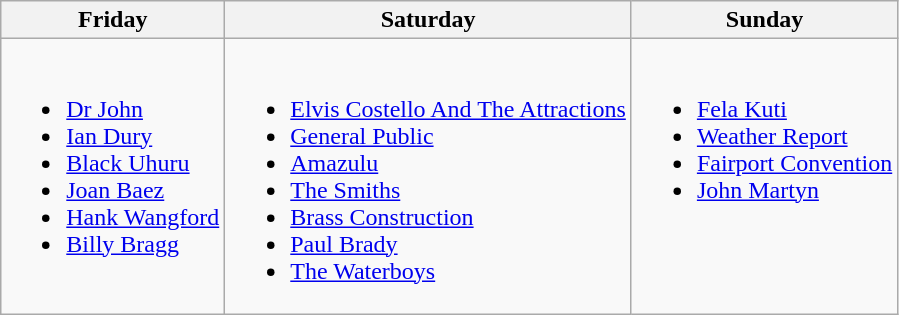<table class="wikitable">
<tr>
<th>Friday</th>
<th>Saturday</th>
<th>Sunday</th>
</tr>
<tr valign="top">
<td><br><ul><li><a href='#'>Dr John</a></li><li><a href='#'>Ian Dury</a></li><li><a href='#'>Black Uhuru</a></li><li><a href='#'>Joan Baez</a></li><li><a href='#'>Hank Wangford</a></li><li><a href='#'>Billy Bragg</a></li></ul></td>
<td><br><ul><li><a href='#'>Elvis Costello And The Attractions</a></li><li><a href='#'>General Public</a></li><li><a href='#'>Amazulu</a></li><li><a href='#'>The Smiths</a></li><li><a href='#'>Brass Construction</a></li><li><a href='#'>Paul Brady</a></li><li><a href='#'>The Waterboys</a></li></ul></td>
<td><br><ul><li><a href='#'>Fela Kuti</a></li><li><a href='#'>Weather Report</a></li><li><a href='#'>Fairport Convention</a></li><li><a href='#'>John Martyn</a></li></ul></td>
</tr>
</table>
